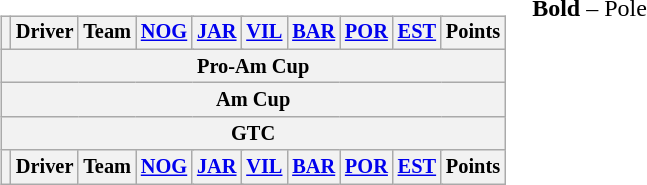<table>
<tr>
<td><br><table class="wikitable" style="font-size:85%; text-align:center;">
<tr>
<th></th>
<th>Driver</th>
<th>Team</th>
<th colspan=2><a href='#'>NOG</a><br></th>
<th colspan=2><a href='#'>JAR</a><br></th>
<th><a href='#'>VIL</a><br></th>
<th colspan=2><a href='#'>BAR</a><br></th>
<th colspan=2><a href='#'>POR</a><br></th>
<th colspan=2><a href='#'>EST</a><br></th>
<th>Points</th>
</tr>
<tr>
<th colspan=15>Pro-Am Cup</th>
</tr>
<tr>
<th colspan=15>Am Cup</th>
</tr>
<tr>
<th colspan=15>GTC</th>
</tr>
<tr>
<th></th>
<th>Driver</th>
<th>Team</th>
<th colspan=2><a href='#'>NOG</a><br></th>
<th colspan=2><a href='#'>JAR</a><br></th>
<th><a href='#'>VIL</a><br></th>
<th colspan=2><a href='#'>BAR</a><br></th>
<th colspan=2><a href='#'>POR</a><br></th>
<th colspan=2><a href='#'>EST</a><br></th>
<th>Points</th>
</tr>
</table>
</td>
<td valign="top"><br>
<span><strong>Bold</strong> – Pole</span></td>
</tr>
</table>
